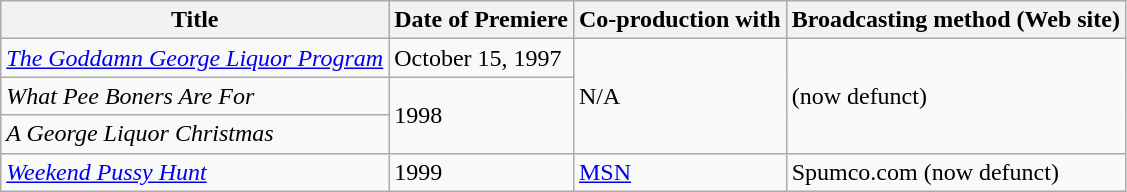<table class="wikitable" border="1">
<tr>
<th>Title</th>
<th>Date of Premiere</th>
<th>Co-production with</th>
<th>Broadcasting method (Web site)</th>
</tr>
<tr>
<td><em><a href='#'>The Goddamn George Liquor Program</a></em></td>
<td>October 15, 1997</td>
<td rowspan="3">N/A</td>
<td rowspan="3"> (now defunct)</td>
</tr>
<tr>
<td><em>What Pee Boners Are For</em></td>
<td rowspan="2">1998</td>
</tr>
<tr>
<td><em>A George Liquor Christmas</em></td>
</tr>
<tr>
<td><em><a href='#'>Weekend Pussy Hunt</a></em></td>
<td>1999</td>
<td><a href='#'>MSN</a></td>
<td>Spumco.com (now defunct)<br></td>
</tr>
</table>
